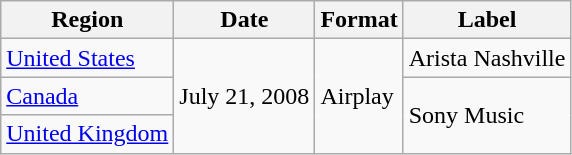<table class="wikitable">
<tr>
<th>Region</th>
<th>Date</th>
<th>Format</th>
<th>Label</th>
</tr>
<tr>
<td><a href='#'>United States</a></td>
<td rowspan="3">July 21, 2008</td>
<td rowspan="3">Airplay</td>
<td>Arista Nashville</td>
</tr>
<tr>
<td><a href='#'>Canada</a></td>
<td rowspan="2">Sony Music</td>
</tr>
<tr>
<td><a href='#'>United Kingdom</a></td>
</tr>
</table>
